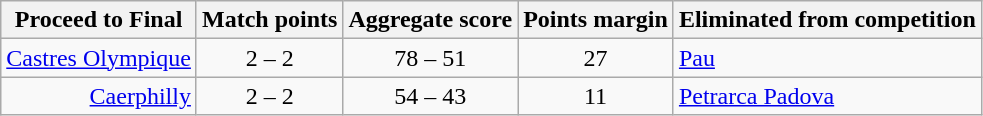<table class="wikitable" style="text-align: center;">
<tr>
<th>Proceed to Final</th>
<th>Match points</th>
<th>Aggregate score</th>
<th>Points margin</th>
<th>Eliminated from competition</th>
</tr>
<tr>
<td align="right"><a href='#'>Castres Olympique</a> </td>
<td>2 – 2</td>
<td>78 – 51</td>
<td>27</td>
<td align="left"> <a href='#'>Pau</a></td>
</tr>
<tr>
<td align="right"><a href='#'>Caerphilly</a> </td>
<td>2 – 2</td>
<td>54 – 43</td>
<td>11</td>
<td align="left"> <a href='#'>Petrarca Padova</a></td>
</tr>
</table>
